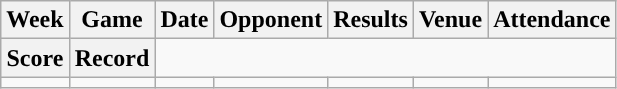<table class="wikitable" style="text-align:center">
<tr>
<th>Week</th>
<th>Game</th>
<th>Date</th>
<th>Opponent</th>
<th>Results</th>
<th>Venue</th>
<th>Attendance</th>
</tr>
<tr>
<th>Score</th>
<th>Record</th>
</tr>
<tr>
<td></td>
<td></td>
<td></td>
<td></td>
<td></td>
<td></td>
<td></td>
</tr>
</table>
